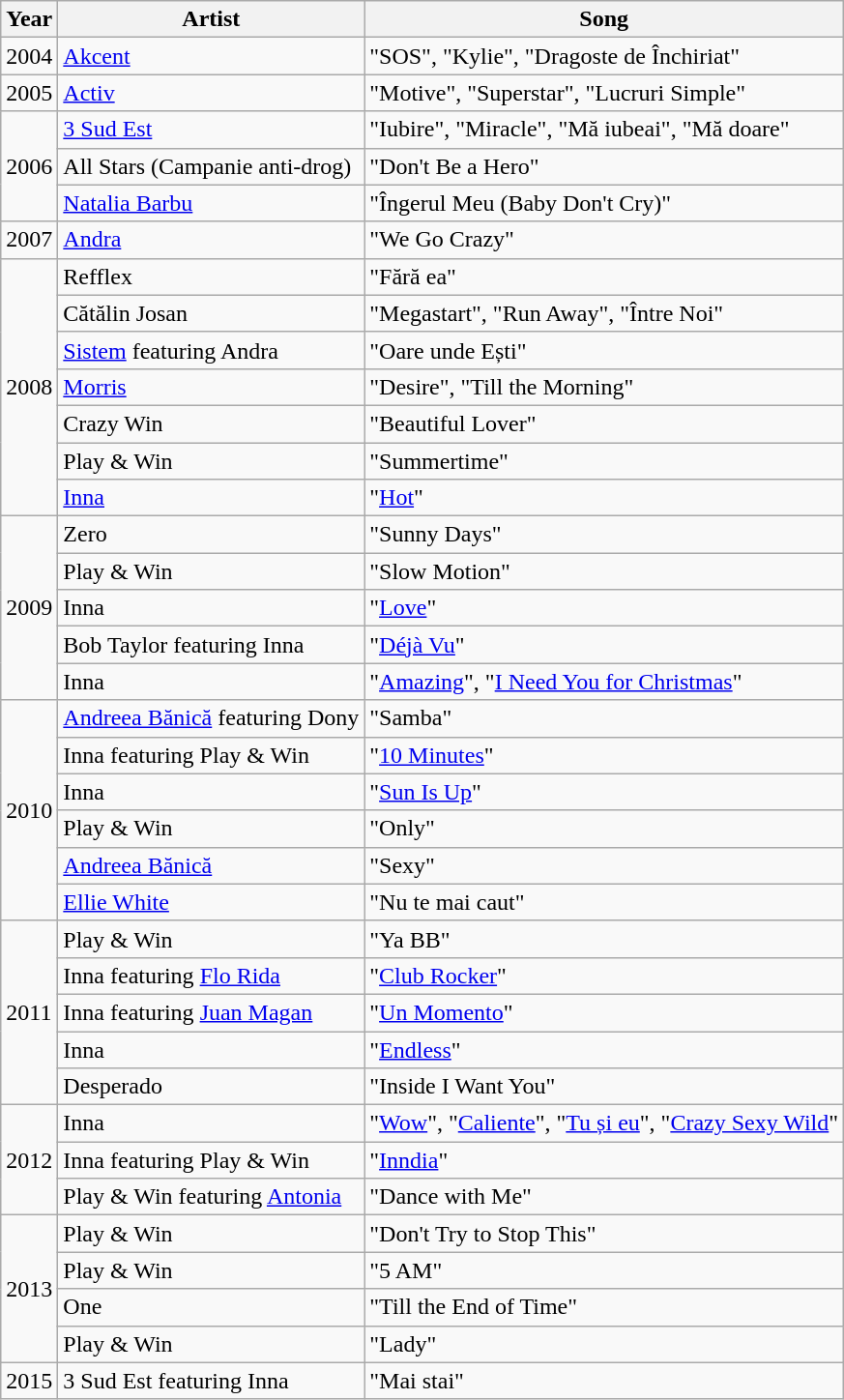<table class="wikitable" border="1">
<tr>
<th scope="col">Year</th>
<th scope="col">Artist</th>
<th scope="col">Song</th>
</tr>
<tr>
<td>2004</td>
<td><a href='#'>Akcent</a></td>
<td>"SOS", "Kylie", "Dragoste de Închiriat"</td>
</tr>
<tr>
<td>2005</td>
<td><a href='#'>Activ</a></td>
<td>"Motive", "Superstar", "Lucruri Simple"</td>
</tr>
<tr>
<td rowspan="3">2006</td>
<td><a href='#'>3 Sud Est</a></td>
<td>"Iubire", "Miracle", "Mă iubeai", "Mă doare"</td>
</tr>
<tr>
<td>All Stars (Campanie anti-drog)</td>
<td>"Don't Be a Hero"</td>
</tr>
<tr>
<td><a href='#'>Natalia Barbu</a></td>
<td>"Îngerul Meu (Baby Don't Cry)"</td>
</tr>
<tr>
<td>2007</td>
<td><a href='#'>Andra</a></td>
<td>"We Go Crazy"</td>
</tr>
<tr>
<td rowspan="7">2008</td>
<td>Refflex</td>
<td>"Fără ea"</td>
</tr>
<tr>
<td>Cătălin Josan</td>
<td>"Megastart", "Run Away", "Între Noi"</td>
</tr>
<tr>
<td><a href='#'>Sistem</a> featuring Andra</td>
<td>"Oare unde Ești"</td>
</tr>
<tr>
<td><a href='#'>Morris</a></td>
<td>"Desire", "Till the Morning"</td>
</tr>
<tr>
<td>Crazy Win</td>
<td>"Beautiful Lover"</td>
</tr>
<tr>
<td>Play & Win</td>
<td>"Summertime"</td>
</tr>
<tr>
<td><a href='#'>Inna</a></td>
<td>"<a href='#'>Hot</a>"</td>
</tr>
<tr>
<td rowspan="5">2009</td>
<td>Zero</td>
<td>"Sunny Days"</td>
</tr>
<tr>
<td>Play & Win</td>
<td>"Slow Motion"</td>
</tr>
<tr>
<td>Inna</td>
<td>"<a href='#'>Love</a>"</td>
</tr>
<tr>
<td>Bob Taylor featuring Inna</td>
<td>"<a href='#'>Déjà Vu</a>"</td>
</tr>
<tr>
<td>Inna</td>
<td>"<a href='#'>Amazing</a>", "<a href='#'>I Need You for Christmas</a>"</td>
</tr>
<tr>
<td rowspan="6">2010</td>
<td><a href='#'>Andreea Bănică</a> featuring Dony</td>
<td>"Samba"</td>
</tr>
<tr>
<td>Inna featuring Play & Win</td>
<td>"<a href='#'>10 Minutes</a>"</td>
</tr>
<tr>
<td>Inna</td>
<td>"<a href='#'>Sun Is Up</a>"</td>
</tr>
<tr>
<td>Play & Win</td>
<td>"Only"</td>
</tr>
<tr>
<td><a href='#'>Andreea Bănică</a></td>
<td>"Sexy"</td>
</tr>
<tr>
<td><a href='#'>Ellie White</a></td>
<td>"Nu te mai caut"</td>
</tr>
<tr>
<td rowspan="5">2011</td>
<td>Play & Win</td>
<td>"Ya BB"</td>
</tr>
<tr>
<td>Inna featuring <a href='#'>Flo Rida</a></td>
<td>"<a href='#'>Club Rocker</a>"</td>
</tr>
<tr>
<td>Inna featuring <a href='#'>Juan Magan</a></td>
<td>"<a href='#'>Un Momento</a>"</td>
</tr>
<tr>
<td>Inna</td>
<td>"<a href='#'>Endless</a>"</td>
</tr>
<tr>
<td>Desperado</td>
<td>"Inside I Want You"</td>
</tr>
<tr>
<td rowspan="3">2012</td>
<td>Inna</td>
<td>"<a href='#'>Wow</a>", "<a href='#'>Caliente</a>", "<a href='#'>Tu și eu</a>", "<a href='#'>Crazy Sexy Wild</a>"</td>
</tr>
<tr>
<td>Inna featuring Play & Win</td>
<td>"<a href='#'>Inndia</a>"</td>
</tr>
<tr>
<td>Play & Win featuring <a href='#'>Antonia</a></td>
<td>"Dance with Me"</td>
</tr>
<tr>
<td rowspan="4">2013</td>
<td>Play & Win</td>
<td>"Don't Try to Stop This"</td>
</tr>
<tr>
<td>Play & Win</td>
<td>"5 AM"</td>
</tr>
<tr>
<td>One</td>
<td>"Till the End of Time"</td>
</tr>
<tr>
<td>Play & Win</td>
<td>"Lady"</td>
</tr>
<tr>
<td>2015</td>
<td>3 Sud Est featuring Inna</td>
<td>"Mai stai"</td>
</tr>
</table>
